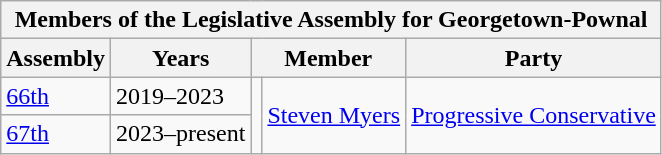<table class="wikitable" align=centre>
<tr>
<th colspan=5>Members of the Legislative Assembly for Georgetown-Pownal</th>
</tr>
<tr>
<th>Assembly</th>
<th>Years</th>
<th colspan="2">Member</th>
<th>Party</th>
</tr>
<tr>
<td><a href='#'>66th</a></td>
<td>2019–2023</td>
<td rowspan=2 ></td>
<td rowspan=2><a href='#'>Steven Myers</a></td>
<td rowspan=2><a href='#'>Progressive Conservative</a></td>
</tr>
<tr>
<td><a href='#'>67th</a></td>
<td>2023–present</td>
</tr>
</table>
